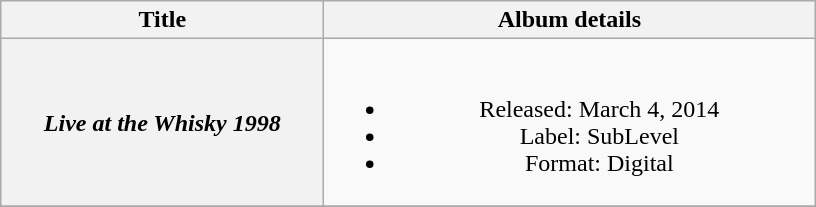<table class="wikitable plainrowheaders" style="text-align:center;" border="1">
<tr>
<th scope="col" style="width:13em;">Title</th>
<th scope="col" style="width:20em;">Album details</th>
</tr>
<tr>
<th scope="row"><em>Live at the Whisky 1998</em></th>
<td><br><ul><li>Released: March 4, 2014</li><li>Label: SubLevel</li><li>Format: Digital</li></ul></td>
</tr>
<tr>
</tr>
</table>
